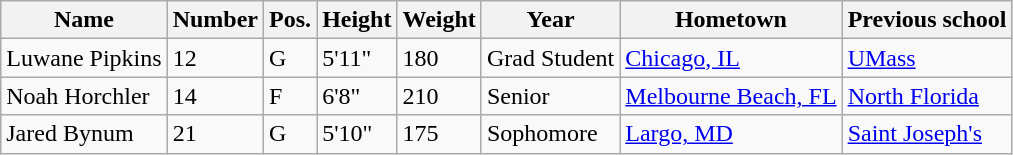<table class="wikitable sortable" border="1">
<tr>
<th>Name</th>
<th>Number</th>
<th>Pos.</th>
<th>Height</th>
<th>Weight</th>
<th>Year</th>
<th>Hometown</th>
<th class="unsortable">Previous school</th>
</tr>
<tr>
<td>Luwane Pipkins</td>
<td>12</td>
<td>G</td>
<td>5'11"</td>
<td>180</td>
<td>Grad Student</td>
<td><a href='#'>Chicago, IL</a></td>
<td><a href='#'>UMass</a></td>
</tr>
<tr>
<td>Noah Horchler</td>
<td>14</td>
<td>F</td>
<td>6'8"</td>
<td>210</td>
<td>Senior</td>
<td><a href='#'>Melbourne Beach, FL</a></td>
<td><a href='#'>North Florida</a></td>
</tr>
<tr>
<td>Jared Bynum</td>
<td>21</td>
<td>G</td>
<td>5'10"</td>
<td>175</td>
<td>Sophomore</td>
<td><a href='#'>Largo, MD</a></td>
<td><a href='#'>Saint Joseph's</a></td>
</tr>
</table>
